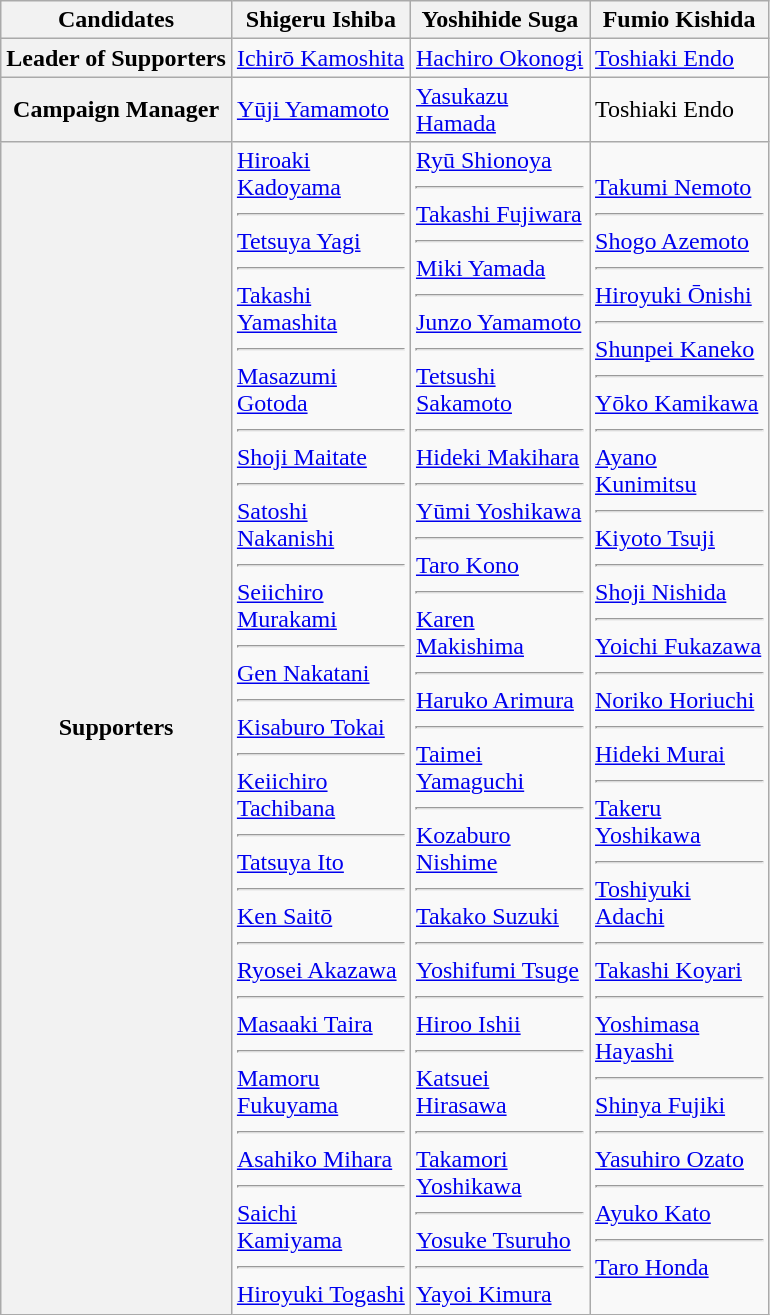<table class="wikitable">
<tr>
<th>Candidates</th>
<th style="width:7em;">Shigeru Ishiba</th>
<th style="width:7em;">Yoshihide Suga</th>
<th style="width:7em;">Fumio Kishida</th>
</tr>
<tr>
<th>Leader of Supporters</th>
<td><a href='#'>Ichirō Kamoshita</a></td>
<td><a href='#'>Hachiro Okonogi</a></td>
<td><a href='#'>Toshiaki Endo</a></td>
</tr>
<tr>
<th>Campaign Manager</th>
<td><a href='#'>Yūji Yamamoto</a></td>
<td><a href='#'>Yasukazu Hamada</a></td>
<td>Toshiaki Endo</td>
</tr>
<tr>
<th>Supporters</th>
<td><a href='#'>Hiroaki Kadoyama</a><hr><a href='#'>Tetsuya Yagi</a><hr><a href='#'>Takashi Yamashita</a><hr><a href='#'>Masazumi Gotoda</a><hr><a href='#'>Shoji Maitate</a><hr><a href='#'>Satoshi Nakanishi</a><hr><a href='#'>Seiichiro Murakami</a><hr><a href='#'>Gen Nakatani</a><hr><a href='#'>Kisaburo Tokai</a><hr><a href='#'>Keiichiro Tachibana</a><hr><a href='#'>Tatsuya Ito</a><hr><a href='#'>Ken Saitō</a><hr><a href='#'>Ryosei Akazawa</a><hr><a href='#'>Masaaki Taira</a><hr><a href='#'>Mamoru Fukuyama</a><hr><a href='#'>Asahiko Mihara</a><hr><a href='#'>Saichi Kamiyama</a><hr><a href='#'>Hiroyuki Togashi</a></td>
<td><a href='#'>Ryū Shionoya</a><hr><a href='#'>Takashi Fujiwara</a><hr><a href='#'>Miki Yamada</a><hr><a href='#'>Junzo Yamamoto</a><hr><a href='#'>Tetsushi Sakamoto</a><hr><a href='#'>Hideki Makihara</a><hr><a href='#'>Yūmi Yoshikawa</a><hr><a href='#'>Taro Kono</a><hr><a href='#'>Karen Makishima</a><hr><a href='#'>Haruko Arimura</a><hr><a href='#'>Taimei Yamaguchi</a><hr><a href='#'>Kozaburo Nishime</a><hr><a href='#'>Takako Suzuki</a><hr><a href='#'>Yoshifumi Tsuge</a><hr><a href='#'>Hiroo Ishii</a><hr><a href='#'>Katsuei Hirasawa</a><hr><a href='#'>Takamori Yoshikawa</a><hr><a href='#'>Yosuke Tsuruho</a><hr><a href='#'>Yayoi Kimura</a></td>
<td><a href='#'>Takumi Nemoto</a><hr><a href='#'>Shogo Azemoto</a><hr><a href='#'>Hiroyuki Ōnishi</a><hr><a href='#'>Shunpei Kaneko</a><hr><a href='#'>Yōko Kamikawa</a><hr><a href='#'>Ayano Kunimitsu</a><hr><a href='#'>Kiyoto Tsuji</a><hr><a href='#'>Shoji Nishida</a><hr><a href='#'>Yoichi Fukazawa</a><hr><a href='#'>Noriko Horiuchi</a><hr><a href='#'>Hideki Murai</a><hr><a href='#'>Takeru Yoshikawa</a><hr><a href='#'>Toshiyuki Adachi</a><hr><a href='#'>Takashi Koyari</a><hr><a href='#'>Yoshimasa Hayashi</a><hr><a href='#'>Shinya Fujiki</a><hr><a href='#'>Yasuhiro Ozato</a><hr><a href='#'>Ayuko Kato</a><hr><a href='#'>Taro Honda</a></td>
</tr>
</table>
